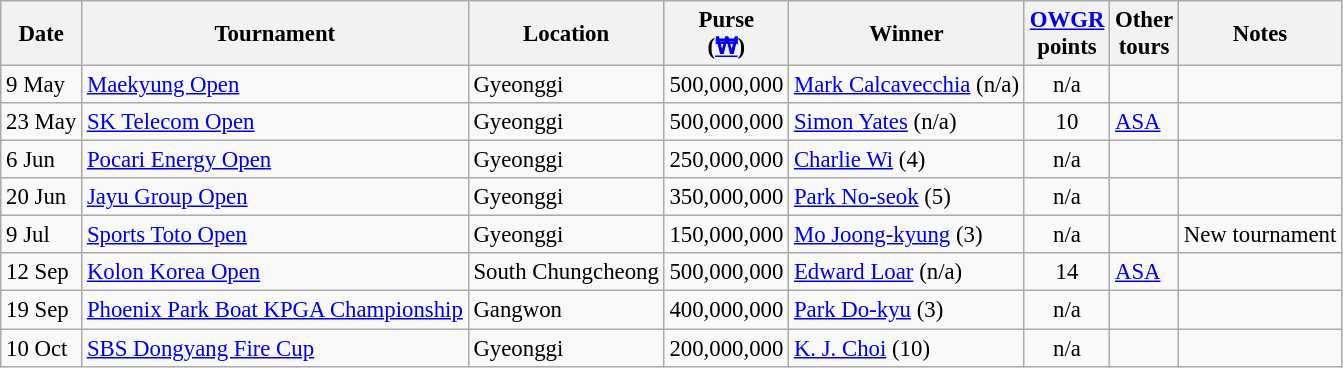<table class="wikitable" style="font-size:95%;">
<tr>
<th>Date</th>
<th>Tournament</th>
<th>Location</th>
<th>Purse<br>(<a href='#'>₩</a>)</th>
<th>Winner</th>
<th><a href='#'>OWGR</a><br>points</th>
<th>Other<br>tours</th>
<th>Notes</th>
</tr>
<tr>
<td>9 May</td>
<td><a href='#'>Maekyung Open</a></td>
<td>Gyeonggi</td>
<td align=right>500,000,000</td>
<td> <a href='#'>Mark Calcavecchia</a> (n/a)</td>
<td align=center>n/a</td>
<td></td>
<td></td>
</tr>
<tr>
<td>23 May</td>
<td><a href='#'>SK Telecom Open</a></td>
<td>Gyeonggi</td>
<td align=right>500,000,000</td>
<td> <a href='#'>Simon Yates</a> (n/a)</td>
<td align=center>10</td>
<td><a href='#'>ASA</a></td>
<td></td>
</tr>
<tr>
<td>6 Jun</td>
<td><a href='#'>Pocari Energy Open</a></td>
<td>Gyeonggi</td>
<td align=right>250,000,000</td>
<td> <a href='#'>Charlie Wi</a> (4)</td>
<td align=center>n/a</td>
<td></td>
<td></td>
</tr>
<tr>
<td>20 Jun</td>
<td><a href='#'>Jayu Group Open</a></td>
<td>Gyeonggi</td>
<td align=right>350,000,000</td>
<td> <a href='#'>Park No-seok</a> (5)</td>
<td align=center>n/a</td>
<td></td>
<td></td>
</tr>
<tr>
<td>9 Jul</td>
<td><a href='#'>Sports Toto Open</a></td>
<td>Gyeonggi</td>
<td align=right>150,000,000</td>
<td> <a href='#'>Mo Joong-kyung</a> (3)</td>
<td align=center>n/a</td>
<td></td>
<td>New tournament</td>
</tr>
<tr>
<td>12 Sep</td>
<td><a href='#'>Kolon Korea Open</a></td>
<td>South Chungcheong</td>
<td align=right>500,000,000</td>
<td> <a href='#'>Edward Loar</a> (n/a)</td>
<td align=center>14</td>
<td><a href='#'>ASA</a></td>
<td></td>
</tr>
<tr>
<td>19 Sep</td>
<td><a href='#'>Phoenix Park Boat KPGA Championship</a></td>
<td>Gangwon</td>
<td align=right>400,000,000</td>
<td> <a href='#'>Park Do-kyu</a> (3)</td>
<td align=center>n/a</td>
<td></td>
<td></td>
</tr>
<tr>
<td>10 Oct</td>
<td><a href='#'>SBS Dongyang Fire Cup</a></td>
<td>Gyeonggi</td>
<td align=right>200,000,000</td>
<td> <a href='#'>K. J. Choi</a> (10)</td>
<td align=center>n/a</td>
<td></td>
<td></td>
</tr>
</table>
